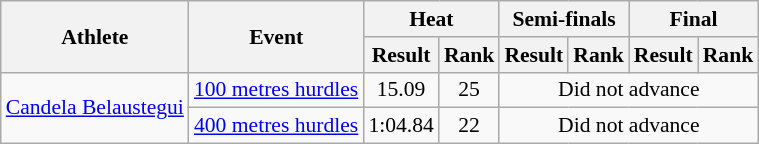<table class="wikitable" style="font-size:90%; text-align:center">
<tr>
<th rowspan="2">Athlete</th>
<th rowspan="2">Event</th>
<th colspan="2">Heat</th>
<th colspan="2">Semi-finals</th>
<th colspan="2">Final</th>
</tr>
<tr>
<th>Result</th>
<th>Rank</th>
<th>Result</th>
<th>Rank</th>
<th>Result</th>
<th>Rank</th>
</tr>
<tr>
<td align="left"  rowspan="2"><a href='#'>Candela Belaustegui</a></td>
<td align="left"><a href='#'>100 metres hurdles</a></td>
<td>15.09</td>
<td>25</td>
<td colspan="4">Did not advance</td>
</tr>
<tr>
<td align="left"><a href='#'>400 metres hurdles</a></td>
<td>1:04.84</td>
<td>22</td>
<td colspan="4">Did not advance</td>
</tr>
</table>
